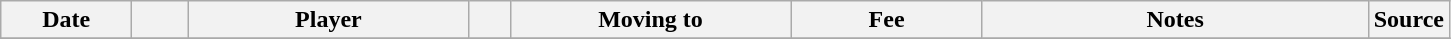<table class="wikitable sortable">
<tr>
<th style="width:80px;">Date</th>
<th style="width:30px;"></th>
<th style="width:180px;">Player</th>
<th style="width:20px;"></th>
<th style="width:180px;">Moving to</th>
<th style="width:120px;" class="unsortable">Fee</th>
<th style="width:250px;" class="unsortable">Notes</th>
<th style="width:20px;">Source</th>
</tr>
<tr>
</tr>
</table>
